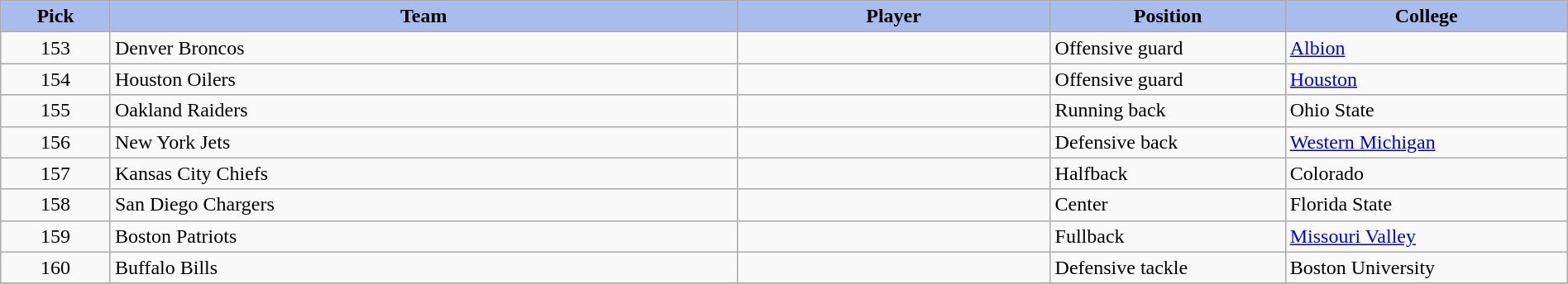<table class="wikitable sortable sortable" style="width: 100%">
<tr>
<th style="background:#A8BDEC;" width=7%>Pick</th>
<th style="background:#A8BDEC;" width=40%>Team</th>
<th style="background:#A8BDEC;" width=20%>Player</th>
<th style="background:#A8BDEC;" width=15%>Position</th>
<th style="background:#A8BDEC;" width=20%>College</th>
</tr>
<tr>
<td align=center>153</td>
<td>Denver Broncos</td>
<td></td>
<td>Offensive guard</td>
<td><a href='#'>Albion</a></td>
</tr>
<tr>
<td align=center>154</td>
<td>Houston Oilers</td>
<td></td>
<td>Offensive guard</td>
<td><a href='#'>Houston</a></td>
</tr>
<tr>
<td align=center>155</td>
<td>Oakland Raiders</td>
<td></td>
<td>Running back</td>
<td>Ohio State</td>
</tr>
<tr>
<td align=center>156</td>
<td>New York Jets</td>
<td></td>
<td>Defensive back</td>
<td><a href='#'>Western Michigan</a></td>
</tr>
<tr>
<td align=center>157</td>
<td>Kansas City Chiefs</td>
<td></td>
<td>Halfback</td>
<td>Colorado</td>
</tr>
<tr>
<td align=center>158</td>
<td>San Diego Chargers</td>
<td></td>
<td>Center</td>
<td>Florida State</td>
</tr>
<tr>
<td align=center>159</td>
<td>Boston Patriots</td>
<td></td>
<td>Fullback</td>
<td><a href='#'>Missouri Valley</a></td>
</tr>
<tr>
<td align=center>160</td>
<td>Buffalo Bills</td>
<td></td>
<td>Defensive tackle</td>
<td>Boston University</td>
</tr>
<tr>
</tr>
</table>
